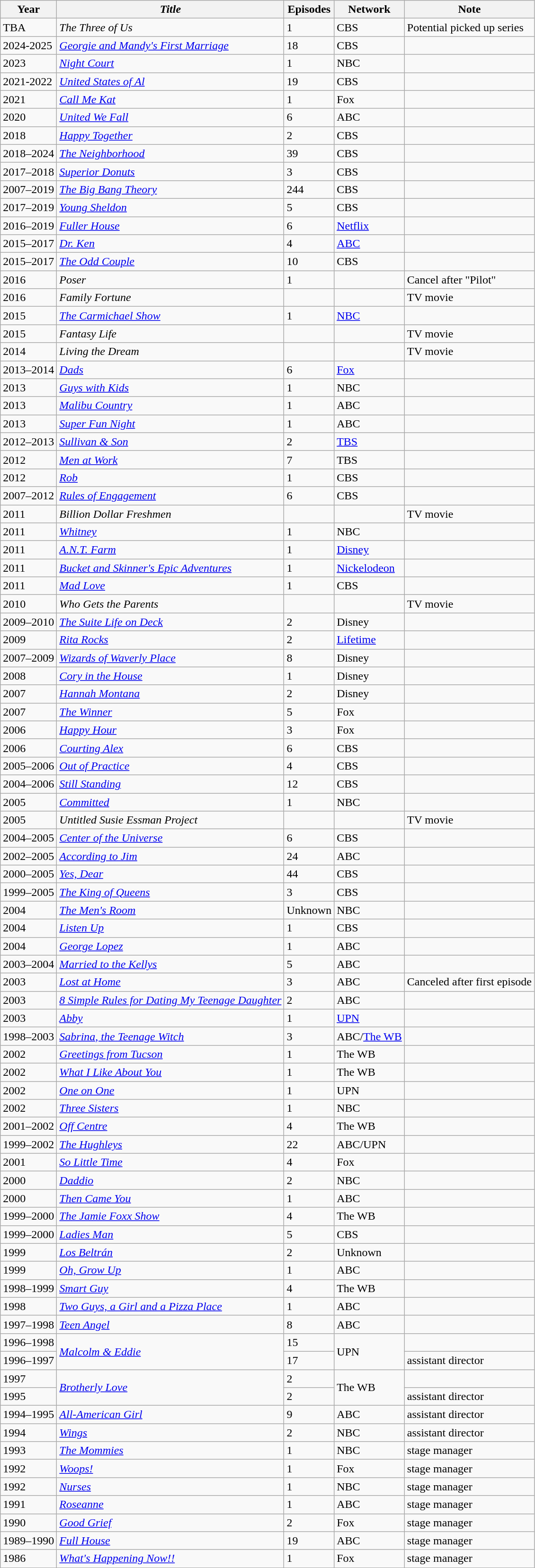<table class=wikitable style=align:center>
<tr>
<th>Year</th>
<th><em>Title</em></th>
<th>Episodes</th>
<th>Network</th>
<th>Note</th>
</tr>
<tr>
<td>TBA</td>
<td><em>The Three of Us</em></td>
<td>1</td>
<td>CBS</td>
<td>Potential picked up series</td>
</tr>
<tr>
<td>2024-2025</td>
<td><em><a href='#'>Georgie and Mandy's First Marriage</a></em></td>
<td>18</td>
<td>CBS</td>
<td></td>
</tr>
<tr>
<td>2023</td>
<td><em><a href='#'>Night Court</a></em></td>
<td>1</td>
<td>NBC</td>
<td></td>
</tr>
<tr>
<td>2021-2022</td>
<td><em><a href='#'>United States of Al</a></em></td>
<td>19</td>
<td>CBS</td>
<td></td>
</tr>
<tr>
<td>2021</td>
<td><em><a href='#'>Call Me Kat</a></em></td>
<td>1</td>
<td>Fox</td>
<td></td>
</tr>
<tr>
<td>2020</td>
<td><em><a href='#'>United We Fall</a></em></td>
<td>6</td>
<td>ABC</td>
<td></td>
</tr>
<tr>
<td>2018</td>
<td><em><a href='#'>Happy Together</a></em></td>
<td>2</td>
<td>CBS</td>
<td></td>
</tr>
<tr>
<td>2018–2024</td>
<td><em><a href='#'>The Neighborhood</a></em></td>
<td>39</td>
<td>CBS</td>
<td></td>
</tr>
<tr>
<td>2017–2018</td>
<td><em><a href='#'>Superior Donuts</a></em></td>
<td>3</td>
<td>CBS</td>
<td></td>
</tr>
<tr>
<td>2007–2019</td>
<td><em><a href='#'>The Big Bang Theory</a></em></td>
<td>244</td>
<td>CBS</td>
<td></td>
</tr>
<tr>
<td>2017–2019</td>
<td><em><a href='#'>Young Sheldon</a></em></td>
<td>5</td>
<td>CBS</td>
<td></td>
</tr>
<tr>
<td>2016–2019</td>
<td><em><a href='#'>Fuller House</a></em></td>
<td>6</td>
<td><a href='#'>Netflix</a></td>
<td></td>
</tr>
<tr>
<td>2015–2017</td>
<td><em><a href='#'>Dr. Ken</a></em></td>
<td>4</td>
<td><a href='#'>ABC</a></td>
<td></td>
</tr>
<tr>
<td>2015–2017</td>
<td><em><a href='#'>The Odd Couple</a></em></td>
<td>10</td>
<td>CBS</td>
<td></td>
</tr>
<tr>
<td>2016</td>
<td><em>Poser</em></td>
<td>1</td>
<td></td>
<td>Cancel after "Pilot"</td>
</tr>
<tr>
<td>2016</td>
<td><em>Family Fortune</em></td>
<td></td>
<td></td>
<td>TV movie</td>
</tr>
<tr>
<td>2015</td>
<td><em><a href='#'>The Carmichael Show</a></em></td>
<td>1</td>
<td><a href='#'>NBC</a></td>
<td></td>
</tr>
<tr>
<td>2015</td>
<td><em>Fantasy Life</em></td>
<td></td>
<td></td>
<td>TV movie</td>
</tr>
<tr>
<td>2014</td>
<td><em>Living the Dream</em></td>
<td></td>
<td></td>
<td>TV movie</td>
</tr>
<tr>
<td>2013–2014</td>
<td><em><a href='#'>Dads</a></em></td>
<td>6</td>
<td><a href='#'>Fox</a></td>
<td></td>
</tr>
<tr>
<td>2013</td>
<td><em><a href='#'>Guys with Kids</a></em></td>
<td>1</td>
<td>NBC</td>
<td></td>
</tr>
<tr>
<td>2013</td>
<td><em><a href='#'>Malibu Country</a></em></td>
<td>1</td>
<td>ABC</td>
<td></td>
</tr>
<tr>
<td>2013</td>
<td><em><a href='#'>Super Fun Night</a></em></td>
<td>1</td>
<td>ABC</td>
<td></td>
</tr>
<tr>
<td>2012–2013</td>
<td><em><a href='#'>Sullivan & Son</a></em></td>
<td>2</td>
<td><a href='#'>TBS</a></td>
<td></td>
</tr>
<tr>
<td>2012</td>
<td><em><a href='#'>Men at Work</a></em></td>
<td>7</td>
<td>TBS</td>
<td></td>
</tr>
<tr>
<td>2012</td>
<td><em><a href='#'>Rob</a></em></td>
<td>1</td>
<td>CBS</td>
<td></td>
</tr>
<tr>
<td>2007–2012</td>
<td><em><a href='#'>Rules of Engagement</a></em></td>
<td>6</td>
<td>CBS</td>
<td></td>
</tr>
<tr>
<td>2011</td>
<td><em>Billion Dollar Freshmen</em></td>
<td></td>
<td></td>
<td>TV movie</td>
</tr>
<tr>
<td>2011</td>
<td><em><a href='#'>Whitney</a></em></td>
<td>1</td>
<td>NBC</td>
<td></td>
</tr>
<tr>
<td>2011</td>
<td><em><a href='#'>A.N.T. Farm</a></em></td>
<td>1</td>
<td><a href='#'>Disney</a></td>
<td></td>
</tr>
<tr>
<td>2011</td>
<td><em><a href='#'>Bucket and Skinner's Epic Adventures</a></em></td>
<td>1</td>
<td><a href='#'>Nickelodeon</a></td>
<td></td>
</tr>
<tr>
<td>2011</td>
<td><em><a href='#'>Mad Love</a></em></td>
<td>1</td>
<td>CBS</td>
<td></td>
</tr>
<tr>
<td>2010</td>
<td><em>Who Gets the Parents</em></td>
<td></td>
<td></td>
<td>TV movie</td>
</tr>
<tr>
<td>2009–2010</td>
<td><em><a href='#'>The Suite Life on Deck</a></em></td>
<td>2</td>
<td>Disney</td>
<td></td>
</tr>
<tr>
<td>2009</td>
<td><em><a href='#'>Rita Rocks</a></em></td>
<td>2</td>
<td><a href='#'>Lifetime</a></td>
<td></td>
</tr>
<tr>
<td>2007–2009</td>
<td><em><a href='#'>Wizards of Waverly Place</a></em></td>
<td>8</td>
<td>Disney</td>
<td></td>
</tr>
<tr>
<td>2008</td>
<td><em><a href='#'>Cory in the House</a></em></td>
<td>1</td>
<td>Disney</td>
<td></td>
</tr>
<tr>
<td>2007</td>
<td><em><a href='#'>Hannah Montana</a></em></td>
<td>2</td>
<td>Disney</td>
<td></td>
</tr>
<tr>
<td>2007</td>
<td><em><a href='#'>The Winner</a></em></td>
<td>5</td>
<td>Fox</td>
<td></td>
</tr>
<tr>
<td>2006</td>
<td><em><a href='#'>Happy Hour</a></em></td>
<td>3</td>
<td>Fox</td>
<td></td>
</tr>
<tr>
<td>2006</td>
<td><em><a href='#'>Courting Alex</a></em></td>
<td>6</td>
<td>CBS</td>
<td></td>
</tr>
<tr>
<td>2005–2006</td>
<td><em><a href='#'>Out of Practice</a></em></td>
<td>4</td>
<td>CBS</td>
<td></td>
</tr>
<tr>
<td>2004–2006</td>
<td><em><a href='#'>Still Standing</a></em></td>
<td>12</td>
<td>CBS</td>
<td></td>
</tr>
<tr>
<td>2005</td>
<td><em><a href='#'>Committed</a></em></td>
<td>1</td>
<td>NBC</td>
<td></td>
</tr>
<tr>
<td>2005</td>
<td><em>Untitled Susie Essman Project</em></td>
<td></td>
<td></td>
<td>TV movie</td>
</tr>
<tr>
<td>2004–2005</td>
<td><em><a href='#'>Center of the Universe</a></em></td>
<td>6</td>
<td>CBS</td>
<td></td>
</tr>
<tr>
<td>2002–2005</td>
<td><em><a href='#'>According to Jim</a></em></td>
<td>24</td>
<td>ABC</td>
<td></td>
</tr>
<tr>
<td>2000–2005</td>
<td><em><a href='#'>Yes, Dear</a></em></td>
<td>44</td>
<td>CBS</td>
<td></td>
</tr>
<tr>
<td>1999–2005</td>
<td><em><a href='#'>The King of Queens</a></em></td>
<td>3</td>
<td>CBS</td>
<td></td>
</tr>
<tr>
<td>2004</td>
<td><em><a href='#'>The Men's Room</a></em></td>
<td>Unknown</td>
<td>NBC</td>
<td></td>
</tr>
<tr>
<td>2004</td>
<td><em><a href='#'>Listen Up</a></em></td>
<td>1</td>
<td>CBS</td>
<td></td>
</tr>
<tr>
<td>2004</td>
<td><em><a href='#'>George Lopez</a></em></td>
<td>1</td>
<td>ABC</td>
<td></td>
</tr>
<tr>
<td>2003–2004</td>
<td><em><a href='#'>Married to the Kellys</a></em></td>
<td>5</td>
<td>ABC</td>
<td></td>
</tr>
<tr>
<td>2003</td>
<td><em><a href='#'>Lost at Home</a></em></td>
<td>3</td>
<td>ABC</td>
<td>Canceled after first episode</td>
</tr>
<tr>
<td>2003</td>
<td><em><a href='#'>8 Simple Rules for Dating My Teenage Daughter</a></em></td>
<td>2</td>
<td>ABC</td>
<td></td>
</tr>
<tr>
<td>2003</td>
<td><em><a href='#'>Abby</a></em></td>
<td>1</td>
<td><a href='#'>UPN</a></td>
<td></td>
</tr>
<tr>
<td>1998–2003</td>
<td><em><a href='#'>Sabrina, the Teenage Witch</a></em></td>
<td>3</td>
<td>ABC/<a href='#'>The WB</a></td>
<td></td>
</tr>
<tr>
<td>2002</td>
<td><em><a href='#'>Greetings from Tucson</a></em></td>
<td>1</td>
<td>The WB</td>
<td></td>
</tr>
<tr>
<td>2002</td>
<td><em><a href='#'>What I Like About You</a></em></td>
<td>1</td>
<td>The WB</td>
<td></td>
</tr>
<tr>
<td>2002</td>
<td><em><a href='#'>One on One</a></em></td>
<td>1</td>
<td>UPN</td>
<td></td>
</tr>
<tr>
<td>2002</td>
<td><em><a href='#'>Three Sisters</a></em></td>
<td>1</td>
<td>NBC</td>
<td></td>
</tr>
<tr>
<td>2001–2002</td>
<td><em><a href='#'>Off Centre</a></em></td>
<td>4</td>
<td>The WB</td>
<td></td>
</tr>
<tr>
<td>1999–2002</td>
<td><em><a href='#'>The Hughleys</a></em></td>
<td>22</td>
<td>ABC/UPN</td>
<td></td>
</tr>
<tr>
<td>2001</td>
<td><em><a href='#'>So Little Time</a></em></td>
<td>4</td>
<td>Fox</td>
<td></td>
</tr>
<tr>
<td>2000</td>
<td><em><a href='#'>Daddio</a></em></td>
<td>2</td>
<td>NBC</td>
<td></td>
</tr>
<tr>
<td>2000</td>
<td><em><a href='#'>Then Came You</a></em></td>
<td>1</td>
<td>ABC</td>
<td></td>
</tr>
<tr>
<td>1999–2000</td>
<td><em><a href='#'>The Jamie Foxx Show</a></em></td>
<td>4</td>
<td>The WB</td>
<td></td>
</tr>
<tr>
<td>1999–2000</td>
<td><em><a href='#'>Ladies Man</a></em></td>
<td>5</td>
<td>CBS</td>
<td></td>
</tr>
<tr>
<td>1999</td>
<td><em><a href='#'>Los Beltrán</a></em></td>
<td>2</td>
<td>Unknown</td>
<td></td>
</tr>
<tr>
<td>1999</td>
<td><em><a href='#'>Oh, Grow Up</a></em></td>
<td>1</td>
<td>ABC</td>
<td></td>
</tr>
<tr>
<td>1998–1999</td>
<td><em><a href='#'>Smart Guy</a></em></td>
<td>4</td>
<td>The WB</td>
<td></td>
</tr>
<tr>
<td>1998</td>
<td><em><a href='#'>Two Guys, a Girl and a Pizza Place</a></em></td>
<td>1</td>
<td>ABC</td>
<td></td>
</tr>
<tr>
<td>1997–1998</td>
<td><em><a href='#'>Teen Angel</a></em></td>
<td>8</td>
<td>ABC</td>
<td></td>
</tr>
<tr>
<td>1996–1998</td>
<td rowspan=2><em><a href='#'>Malcolm & Eddie</a></em></td>
<td>15</td>
<td rowspan=2>UPN</td>
<td></td>
</tr>
<tr>
<td>1996–1997</td>
<td>17</td>
<td>assistant director</td>
</tr>
<tr>
<td>1997</td>
<td rowspan=2><em><a href='#'>Brotherly Love</a></em></td>
<td>2</td>
<td rowspan=2>The WB</td>
<td></td>
</tr>
<tr>
<td>1995</td>
<td>2</td>
<td>assistant director</td>
</tr>
<tr>
<td>1994–1995</td>
<td><em><a href='#'>All-American Girl</a></em></td>
<td>9</td>
<td>ABC</td>
<td>assistant director</td>
</tr>
<tr>
<td>1994</td>
<td><em><a href='#'>Wings</a></em></td>
<td>2</td>
<td>NBC</td>
<td>assistant director</td>
</tr>
<tr>
<td>1993</td>
<td><em><a href='#'>The Mommies</a></em></td>
<td>1</td>
<td>NBC</td>
<td>stage manager</td>
</tr>
<tr>
<td>1992</td>
<td><em><a href='#'>Woops!</a></em></td>
<td>1</td>
<td>Fox</td>
<td>stage manager</td>
</tr>
<tr>
<td>1992</td>
<td><em><a href='#'>Nurses</a></em></td>
<td>1</td>
<td>NBC</td>
<td>stage manager</td>
</tr>
<tr>
<td>1991</td>
<td><em><a href='#'>Roseanne</a></em></td>
<td>1</td>
<td>ABC</td>
<td>stage manager</td>
</tr>
<tr>
<td>1990</td>
<td><em><a href='#'>Good Grief</a></em></td>
<td>2</td>
<td>Fox</td>
<td>stage manager</td>
</tr>
<tr>
<td>1989–1990</td>
<td><em><a href='#'>Full House</a></em></td>
<td>19</td>
<td>ABC</td>
<td>stage manager</td>
</tr>
<tr>
<td>1986</td>
<td><em><a href='#'>What's Happening Now!!</a></em></td>
<td>1</td>
<td>Fox</td>
<td>stage manager</td>
</tr>
</table>
